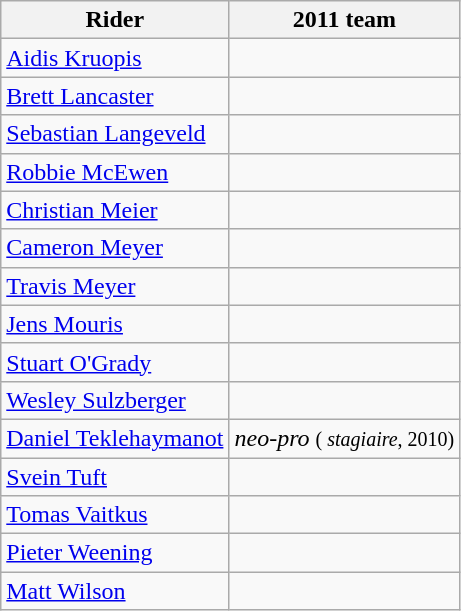<table class="wikitable">
<tr>
<th>Rider</th>
<th>2011 team</th>
</tr>
<tr>
<td><a href='#'>Aidis Kruopis</a></td>
<td></td>
</tr>
<tr>
<td><a href='#'>Brett Lancaster</a></td>
<td></td>
</tr>
<tr>
<td><a href='#'>Sebastian Langeveld</a></td>
<td></td>
</tr>
<tr>
<td><a href='#'>Robbie McEwen</a></td>
<td></td>
</tr>
<tr>
<td><a href='#'>Christian Meier</a></td>
<td></td>
</tr>
<tr>
<td><a href='#'>Cameron Meyer</a></td>
<td></td>
</tr>
<tr>
<td><a href='#'>Travis Meyer</a></td>
<td></td>
</tr>
<tr>
<td><a href='#'>Jens Mouris</a></td>
<td></td>
</tr>
<tr>
<td><a href='#'>Stuart O'Grady</a></td>
<td></td>
</tr>
<tr>
<td><a href='#'>Wesley Sulzberger</a></td>
<td></td>
</tr>
<tr>
<td><a href='#'>Daniel Teklehaymanot</a></td>
<td><em>neo-pro</em> <small>( <em>stagiaire</em>, 2010)</small></td>
</tr>
<tr>
<td><a href='#'>Svein Tuft</a></td>
<td></td>
</tr>
<tr>
<td><a href='#'>Tomas Vaitkus</a></td>
<td></td>
</tr>
<tr>
<td><a href='#'>Pieter Weening</a></td>
<td></td>
</tr>
<tr>
<td><a href='#'>Matt Wilson</a></td>
<td></td>
</tr>
</table>
